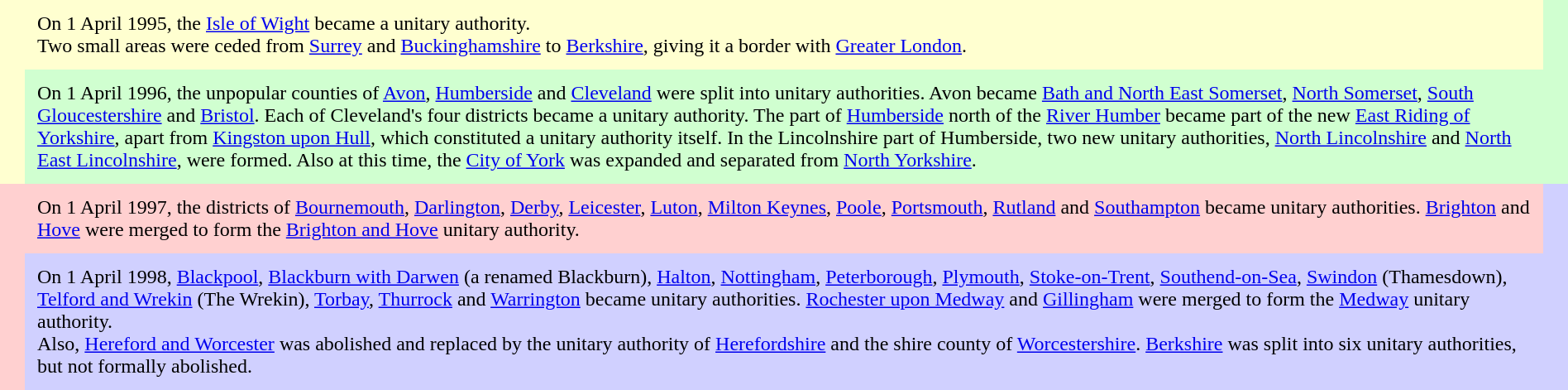<table cellspacing=0 cellpadding=10>
<tr>
<td rowspan=2 bgcolor=#ffffd0 valign=top></td>
<td bgcolor=#ffffd0 valign=top>On 1 April 1995, the <a href='#'>Isle of Wight</a> became a unitary authority.<br>Two small areas were ceded from <a href='#'>Surrey</a> and <a href='#'>Buckinghamshire</a> to <a href='#'>Berkshire</a>, giving it a border with <a href='#'>Greater London</a>.</td>
<td rowspan=2 bgcolor=#d0ffd0 valign=bottom></td>
</tr>
<tr>
<td valign=top bgcolor=#d0ffd0>On 1 April 1996, the unpopular counties of <a href='#'>Avon</a>, <a href='#'>Humberside</a> and <a href='#'>Cleveland</a> were split into unitary authorities. Avon became <a href='#'>Bath and North East Somerset</a>, <a href='#'>North Somerset</a>, <a href='#'>South Gloucestershire</a> and <a href='#'>Bristol</a>. Each of Cleveland's four districts became a unitary authority. The part of <a href='#'>Humberside</a> north of the <a href='#'>River Humber</a> became part of the new <a href='#'>East Riding of Yorkshire</a>, apart from <a href='#'>Kingston upon Hull</a>, which constituted a unitary authority itself. In the Lincolnshire part of Humberside, two new unitary authorities, <a href='#'>North Lincolnshire</a> and <a href='#'>North East Lincolnshire</a>, were formed. Also at this time, the <a href='#'>City of York</a> was expanded and separated from <a href='#'>North Yorkshire</a>.</td>
</tr>
<tr>
<td rowspan=2 bgcolor=#ffd0d0 valign=top></td>
<td valign=top bgcolor=#ffd0d0>On 1 April 1997, the districts of <a href='#'>Bournemouth</a>, <a href='#'>Darlington</a>, <a href='#'>Derby</a>, <a href='#'>Leicester</a>, <a href='#'>Luton</a>, <a href='#'>Milton Keynes</a>, <a href='#'>Poole</a>, <a href='#'>Portsmouth</a>, <a href='#'>Rutland</a> and <a href='#'>Southampton</a> became unitary authorities. <a href='#'>Brighton</a> and <a href='#'>Hove</a> were merged to form the <a href='#'>Brighton and Hove</a> unitary authority.</td>
<td bgcolor=#d0d0ff rowspan=2 valign=bottom></td>
</tr>
<tr>
<td valign=top bgcolor=#d0d0ff>On 1 April 1998, <a href='#'>Blackpool</a>, <a href='#'>Blackburn with Darwen</a> (a renamed Blackburn), <a href='#'>Halton</a>, <a href='#'>Nottingham</a>, <a href='#'>Peterborough</a>, <a href='#'>Plymouth</a>, <a href='#'>Stoke-on-Trent</a>, <a href='#'>Southend-on-Sea</a>, <a href='#'>Swindon</a> (Thamesdown), <a href='#'>Telford and Wrekin</a> (The Wrekin), <a href='#'>Torbay</a>, <a href='#'>Thurrock</a> and <a href='#'>Warrington</a> became unitary authorities. <a href='#'>Rochester upon Medway</a> and <a href='#'>Gillingham</a> were merged to form the <a href='#'>Medway</a> unitary authority.<br>Also, <a href='#'>Hereford and Worcester</a> was abolished and replaced by the unitary authority of <a href='#'>Herefordshire</a> and the shire county of <a href='#'>Worcestershire</a>. <a href='#'>Berkshire</a> was split into six unitary authorities, but not formally abolished.</td>
</tr>
</table>
